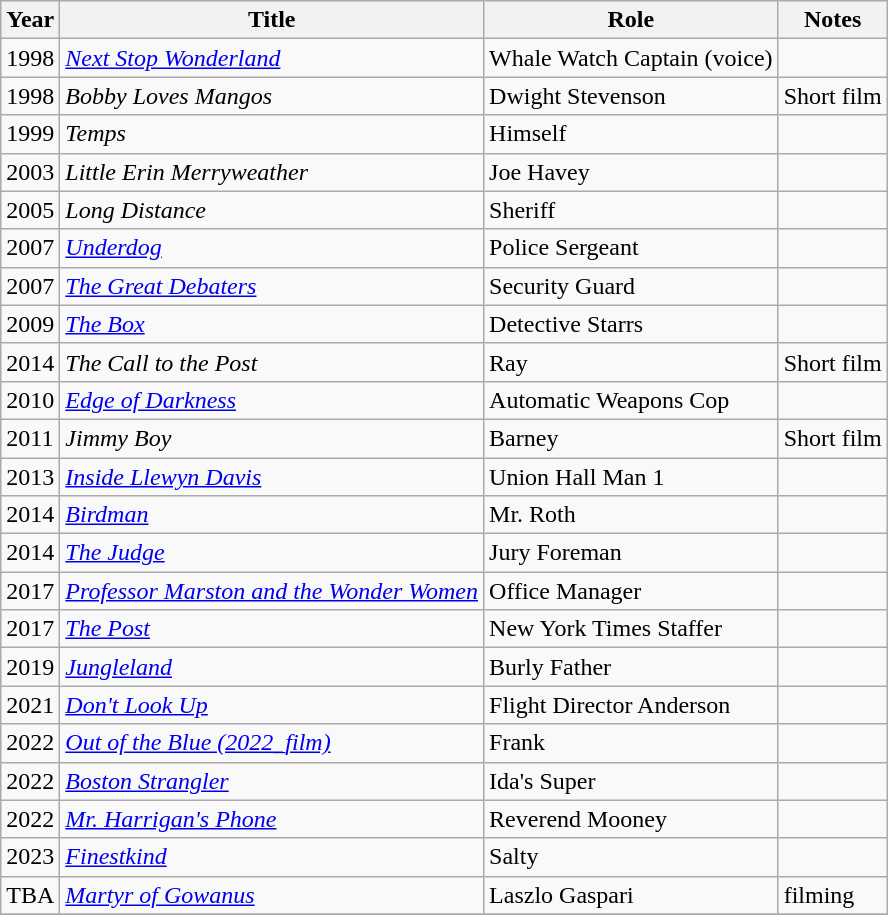<table class="wikitable sortable">
<tr>
<th>Year</th>
<th>Title</th>
<th>Role</th>
<th class="unsortable">Notes</th>
</tr>
<tr>
<td>1998</td>
<td><em><a href='#'>Next Stop Wonderland</a></em></td>
<td>Whale Watch Captain (voice)</td>
<td></td>
</tr>
<tr>
<td>1998</td>
<td><em>Bobby Loves Mangos</em></td>
<td>Dwight Stevenson</td>
<td>Short film</td>
</tr>
<tr>
<td>1999</td>
<td><em>Temps</em></td>
<td>Himself</td>
<td></td>
</tr>
<tr>
<td>2003</td>
<td><em>Little Erin Merryweather</em></td>
<td>Joe Havey</td>
<td></td>
</tr>
<tr>
<td>2005</td>
<td><em>Long Distance</em></td>
<td>Sheriff</td>
<td></td>
</tr>
<tr>
<td>2007</td>
<td><em><a href='#'>Underdog</a></em></td>
<td>Police Sergeant</td>
<td></td>
</tr>
<tr>
<td>2007</td>
<td><em><a href='#'>The Great Debaters</a></em></td>
<td>Security Guard</td>
<td></td>
</tr>
<tr>
<td>2009</td>
<td><em><a href='#'>The Box</a></em></td>
<td>Detective Starrs</td>
<td></td>
</tr>
<tr>
<td>2014</td>
<td><em>The Call to the Post</em></td>
<td>Ray</td>
<td>Short film</td>
</tr>
<tr>
<td>2010</td>
<td><em><a href='#'>Edge of Darkness</a></em></td>
<td>Automatic Weapons Cop</td>
<td></td>
</tr>
<tr>
<td>2011</td>
<td><em>Jimmy Boy</em></td>
<td>Barney</td>
<td>Short film</td>
</tr>
<tr>
<td>2013</td>
<td><em><a href='#'>Inside Llewyn Davis</a></em></td>
<td>Union Hall Man 1</td>
<td></td>
</tr>
<tr>
<td>2014</td>
<td><a href='#'><em>Birdman</em></a></td>
<td>Mr. Roth</td>
<td></td>
</tr>
<tr>
<td>2014</td>
<td><em><a href='#'>The Judge</a></em></td>
<td>Jury Foreman</td>
<td></td>
</tr>
<tr>
<td>2017</td>
<td><em><a href='#'>Professor Marston and the Wonder Women</a></em></td>
<td>Office Manager</td>
<td></td>
</tr>
<tr>
<td>2017</td>
<td><em><a href='#'>The Post</a></em></td>
<td>New York Times Staffer</td>
<td></td>
</tr>
<tr>
<td>2019</td>
<td><em><a href='#'>Jungleland</a></em></td>
<td>Burly Father</td>
<td></td>
</tr>
<tr>
<td>2021</td>
<td><em><a href='#'>Don't Look Up</a></em></td>
<td>Flight Director Anderson</td>
<td></td>
</tr>
<tr>
<td>2022</td>
<td><em><a href='#'>Out of the Blue (2022_film)</a></em></td>
<td>Frank</td>
<td></td>
</tr>
<tr>
<td>2022</td>
<td><em><a href='#'>Boston Strangler</a></em></td>
<td>Ida's Super</td>
<td></td>
</tr>
<tr>
<td>2022</td>
<td><em><a href='#'>Mr. Harrigan's Phone</a></em></td>
<td>Reverend Mooney</td>
<td></td>
</tr>
<tr>
<td>2023</td>
<td><em><a href='#'>Finestkind</a></em></td>
<td>Salty</td>
<td></td>
</tr>
<tr>
<td>TBA</td>
<td><em><a href='#'>Martyr of Gowanus</a></em></td>
<td>Laszlo Gaspari</td>
<td>filming</td>
</tr>
<tr>
</tr>
</table>
